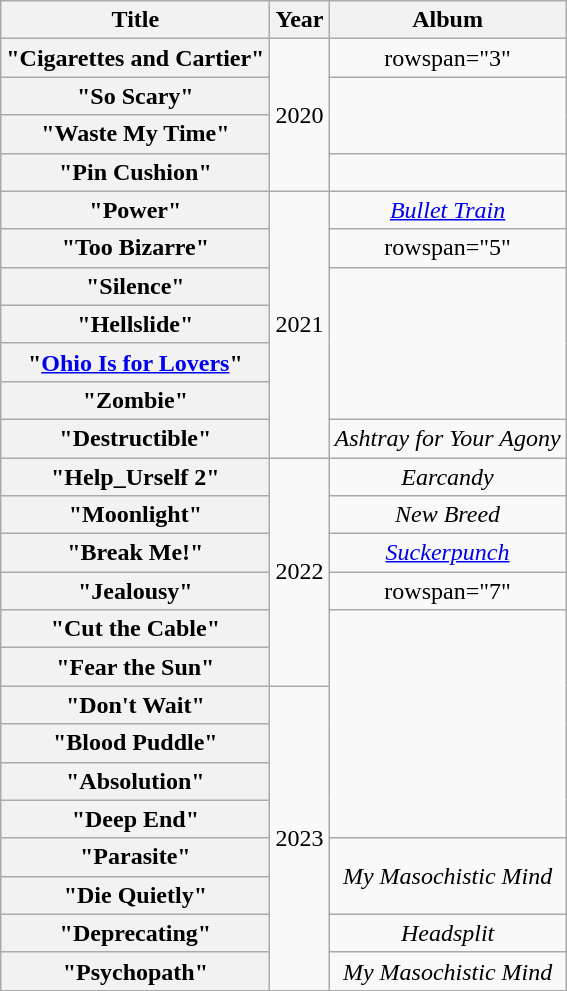<table class="wikitable plainrowheaders" style="text-align:center;">
<tr>
<th scope="col">Title</th>
<th scope="col">Year</th>
<th scope="col">Album</th>
</tr>
<tr>
<th scope="row">"Cigarettes and Cartier"</th>
<td rowspan="4">2020</td>
<td>rowspan="3" </td>
</tr>
<tr>
<th scope="row">"So Scary"</th>
</tr>
<tr>
<th scope="row">"Waste My Time"</th>
</tr>
<tr>
<th scope="row">"Pin Cushion"</th>
<td></td>
</tr>
<tr>
<th scope="row">"Power"<br></th>
<td rowspan="7">2021</td>
<td><em><a href='#'>Bullet Train</a></em></td>
</tr>
<tr>
<th scope="row">"Too Bizarre"<br></th>
<td>rowspan="5" </td>
</tr>
<tr>
<th scope="row">"Silence"</th>
</tr>
<tr>
<th scope="row">"Hellslide"</th>
</tr>
<tr>
<th scope="row">"<a href='#'>Ohio Is for Lovers</a>"<br></th>
</tr>
<tr>
<th scope="row">"Zombie"</th>
</tr>
<tr>
<th scope="row">"Destructible"</th>
<td><em>Ashtray for Your Agony</em></td>
</tr>
<tr>
<th scope="row">"Help_Urself 2"<br></th>
<td rowspan="6">2022</td>
<td><em>Earcandy</em></td>
</tr>
<tr>
<th scope="row">"Moonlight"<br></th>
<td><em>New Breed</em></td>
</tr>
<tr>
<th scope="row">"Break Me!"<br></th>
<td><em><a href='#'>Suckerpunch</a></em></td>
</tr>
<tr>
<th scope="row">"Jealousy"</th>
<td>rowspan="7" </td>
</tr>
<tr>
<th scope="row">"Cut the Cable"<br></th>
</tr>
<tr>
<th scope="row">"Fear the Sun"</th>
</tr>
<tr>
<th scope="row">"Don't Wait"</th>
<td rowspan="8">2023</td>
</tr>
<tr>
<th scope="row">"Blood Puddle"</th>
</tr>
<tr>
<th scope="row">"Absolution"</th>
</tr>
<tr>
<th scope="row">"Deep End"</th>
</tr>
<tr>
<th scope="row">"Parasite"</th>
<td rowspan="2"><em>My Masochistic Mind</em></td>
</tr>
<tr>
<th scope="row">"Die Quietly"</th>
</tr>
<tr>
<th scope="row">"Deprecating"<br></th>
<td><em>Headsplit</em></td>
</tr>
<tr>
<th scope="row">"Psychopath"</th>
<td><em>My Masochistic Mind</em></td>
</tr>
</table>
